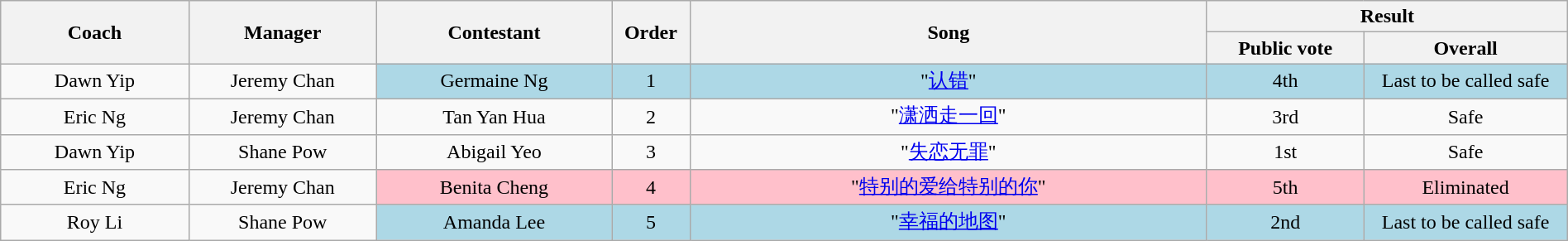<table class="wikitable" style="text-align: center; width:100%;">
<tr>
<th rowspan=2 style="width:12%;">Coach</th>
<th rowspan=2 style="width:12%;">Manager</th>
<th rowspan=2 style="width:15%;">Contestant</th>
<th rowspan=2 style="width:5%;">Order</th>
<th rowspan=2 style="width:33%;">Song</th>
<th colspan=2>Result</th>
</tr>
<tr>
<th style="width:10%;">Public vote</th>
<th style="width:13%;">Overall</th>
</tr>
<tr>
<td>Dawn Yip</td>
<td>Jeremy Chan</td>
<td style="background:lightblue;">Germaine Ng</td>
<td style="background:lightblue;">1</td>
<td style="background:lightblue;">"<a href='#'>认错</a>"</td>
<td style="background:lightblue;">4th</td>
<td style="background:lightblue;">Last to be called safe</td>
</tr>
<tr>
<td>Eric Ng</td>
<td>Jeremy Chan</td>
<td>Tan Yan Hua</td>
<td>2</td>
<td>"<a href='#'>潇洒走一回</a>"</td>
<td>3rd</td>
<td>Safe</td>
</tr>
<tr>
<td>Dawn Yip</td>
<td>Shane Pow</td>
<td>Abigail Yeo</td>
<td>3</td>
<td>"<a href='#'>失恋无罪</a>"</td>
<td>1st</td>
<td>Safe</td>
</tr>
<tr>
<td>Eric Ng</td>
<td>Jeremy Chan</td>
<td style="background:pink;">Benita Cheng</td>
<td style="background:pink;">4</td>
<td style="background:pink;">"<a href='#'>特别的爱给特别的你</a>"</td>
<td style="background:pink;">5th</td>
<td style="background:pink;">Eliminated</td>
</tr>
<tr>
<td>Roy Li</td>
<td>Shane Pow</td>
<td style="background:lightblue;">Amanda Lee</td>
<td style="background:lightblue;">5</td>
<td style="background:lightblue;">"<a href='#'>幸福的地图</a>"</td>
<td style="background:lightblue;">2nd</td>
<td style="background:lightblue;">Last to be called safe</td>
</tr>
</table>
